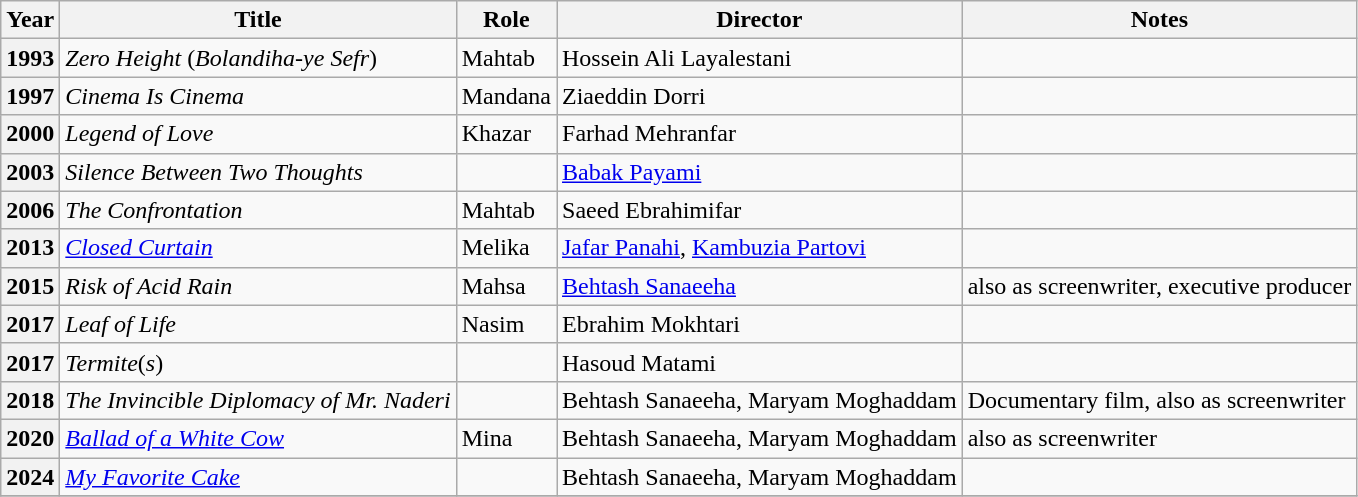<table class="wikitable plainrowheaders sortable"  style=font-size:100%>
<tr>
<th scope="col">Year</th>
<th scope="col">Title</th>
<th scope="col">Role</th>
<th scope="col">Director</th>
<th scope="col" class="unsortable">Notes</th>
</tr>
<tr>
<th scope=row>1993</th>
<td><em>Zero Height</em> (<em>Bolandiha-ye Sefr</em>)</td>
<td>Mahtab</td>
<td>Hossein Ali Layalestani</td>
<td></td>
</tr>
<tr>
<th scope=row>1997</th>
<td><em>Cinema Is Cinema</em></td>
<td>Mandana</td>
<td>Ziaeddin Dorri</td>
<td></td>
</tr>
<tr>
<th scope=row>2000</th>
<td><em>Legend of Love</em></td>
<td>Khazar</td>
<td>Farhad Mehranfar</td>
<td></td>
</tr>
<tr>
<th scope=row>2003</th>
<td><em>Silence Between Two Thoughts</em></td>
<td></td>
<td><a href='#'>Babak Payami</a></td>
<td></td>
</tr>
<tr>
<th scope=row>2006</th>
<td><em>The Confrontation</em></td>
<td>Mahtab</td>
<td>Saeed Ebrahimifar</td>
<td></td>
</tr>
<tr>
<th scope=row>2013</th>
<td><em><a href='#'>Closed Curtain</a></em></td>
<td>Melika</td>
<td><a href='#'>Jafar Panahi</a>, <a href='#'>Kambuzia Partovi</a></td>
<td></td>
</tr>
<tr>
<th scope=row>2015</th>
<td><em>Risk of Acid Rain</em></td>
<td>Mahsa</td>
<td><a href='#'>Behtash Sanaeeha</a></td>
<td>also as screenwriter, executive producer</td>
</tr>
<tr>
<th scope=row>2017</th>
<td><em>Leaf of Life</em></td>
<td>Nasim</td>
<td>Ebrahim Mokhtari</td>
</tr>
<tr>
<th scope=row>2017</th>
<td><em>Termite</em>(<em>s</em>)</td>
<td></td>
<td>Hasoud Matami</td>
<td></td>
</tr>
<tr>
<th scope=row>2018</th>
<td><em>The Invincible Diplomacy of Mr. Naderi</em></td>
<td></td>
<td>Behtash Sanaeeha, Maryam Moghaddam</td>
<td>Documentary film, also as screenwriter</td>
</tr>
<tr>
<th scope=row>2020</th>
<td><em><a href='#'>Ballad of a White Cow</a></em></td>
<td>Mina</td>
<td>Behtash Sanaeeha, Maryam Moghaddam</td>
<td>also as screenwriter</td>
</tr>
<tr>
<th scope=row>2024</th>
<td><em><a href='#'>My Favorite Cake</a></em></td>
<td></td>
<td>Behtash Sanaeeha, Maryam Moghaddam</td>
<td></td>
</tr>
<tr>
</tr>
</table>
